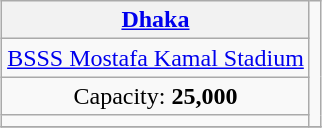<table class="wikitable" style="text-align:center; margin:0.2em auto;">
<tr>
<th><a href='#'>Dhaka</a></th>
<td rowspan="4"></td>
</tr>
<tr>
<td><a href='#'>BSSS Mostafa Kamal Stadium</a></td>
</tr>
<tr>
<td>Capacity: <strong>25,000</strong></td>
</tr>
<tr>
<td></td>
</tr>
<tr>
</tr>
</table>
